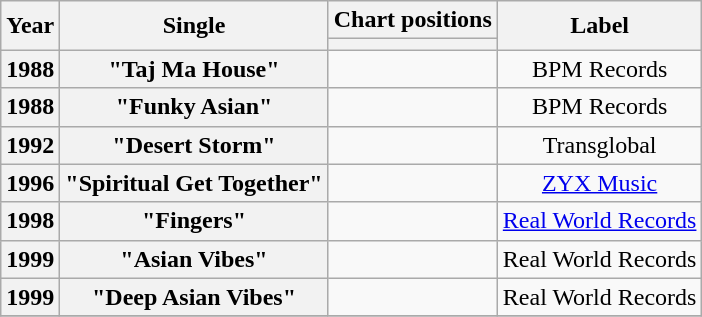<table class="wikitable plainrowheaders" style="text-align:center;">
<tr>
<th scope="col" rowspan="2">Year</th>
<th scope="col" rowspan="2">Single</th>
<th scope="col">Chart positions</th>
<th scope="col" rowspan="2">Label</th>
</tr>
<tr>
<th></th>
</tr>
<tr>
<th scope="row">1988</th>
<th scope="row">"Taj Ma House"</th>
<td></td>
<td scope="row">BPM Records</td>
</tr>
<tr>
<th scope="row">1988</th>
<th scope="row">"Funky Asian"</th>
<td></td>
<td scope="row">BPM Records</td>
</tr>
<tr>
<th scope="row">1992</th>
<th scope="row">"Desert Storm"</th>
<td></td>
<td scope="row">Transglobal</td>
</tr>
<tr>
<th scope="row">1996</th>
<th scope="row">"Spiritual Get Together"</th>
<td></td>
<td scope="row"><a href='#'>ZYX Music</a></td>
</tr>
<tr>
<th scope="row">1998</th>
<th scope="row">"Fingers"</th>
<td></td>
<td scope="row"><a href='#'>Real World Records</a></td>
</tr>
<tr>
<th scope="row">1999</th>
<th scope="row">"Asian Vibes"</th>
<td></td>
<td scope="row">Real World Records</td>
</tr>
<tr>
<th scope="row">1999</th>
<th scope="row">"Deep Asian Vibes"</th>
<td></td>
<td scope="row">Real World Records</td>
</tr>
<tr>
</tr>
</table>
